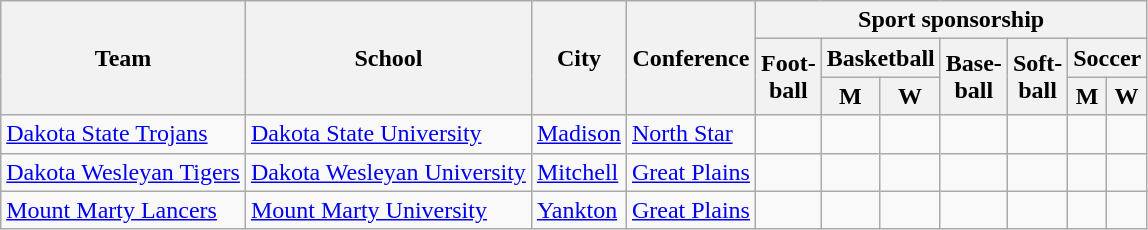<table class="sortable wikitable">
<tr>
<th rowspan=3>Team</th>
<th rowspan=3>School</th>
<th rowspan=3>City</th>
<th rowspan=3>Conference</th>
<th colspan=7>Sport sponsorship</th>
</tr>
<tr>
<th rowspan=2>Foot-<br>ball</th>
<th colspan=2>Basketball</th>
<th rowspan=2>Base-<br>ball</th>
<th rowspan=2>Soft-<br>ball</th>
<th colspan=2>Soccer</th>
</tr>
<tr>
<th>M</th>
<th>W</th>
<th>M</th>
<th>W</th>
</tr>
<tr>
<td><a href='#'>Dakota State Trojans</a></td>
<td><a href='#'>Dakota State University</a></td>
<td><a href='#'>Madison</a></td>
<td><a href='#'>North Star</a></td>
<td></td>
<td></td>
<td></td>
<td></td>
<td></td>
<td></td>
<td></td>
</tr>
<tr>
<td><a href='#'>Dakota Wesleyan Tigers</a></td>
<td><a href='#'>Dakota Wesleyan University</a></td>
<td><a href='#'>Mitchell</a></td>
<td><a href='#'>Great Plains</a></td>
<td></td>
<td></td>
<td></td>
<td></td>
<td></td>
<td></td>
<td></td>
</tr>
<tr>
<td><a href='#'>Mount Marty Lancers</a></td>
<td><a href='#'>Mount Marty University</a></td>
<td><a href='#'>Yankton</a></td>
<td><a href='#'>Great Plains</a></td>
<td></td>
<td></td>
<td></td>
<td></td>
<td></td>
<td></td>
<td></td>
</tr>
</table>
